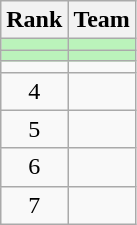<table class=wikitable style="text-align:center;">
<tr>
<th>Rank</th>
<th>Team</th>
</tr>
<tr bgcolor=bbf3bb>
<td></td>
<td align=left></td>
</tr>
<tr bgcolor=bbf3bb>
<td></td>
<td align=left></td>
</tr>
<tr>
<td></td>
<td align=left></td>
</tr>
<tr>
<td>4</td>
<td align=left></td>
</tr>
<tr>
<td>5</td>
<td align=left></td>
</tr>
<tr>
<td>6</td>
<td align=left></td>
</tr>
<tr>
<td>7</td>
<td align=left></td>
</tr>
</table>
